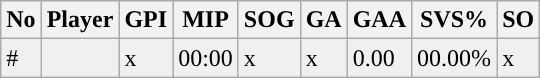<table class="wikitable sortable">
<tr>
<th>No</th>
<th>Player</th>
<th>GPI</th>
<th>MIP</th>
<th>SOG</th>
<th>GA</th>
<th>GAA</th>
<th>SVS%</th>
<th>SO</th>
</tr>
<tr bgcolor="#f0f0f0">
<td>#</td>
<td align="left"></td>
<td>x</td>
<td>00:00</td>
<td>x</td>
<td>x</td>
<td>0.00</td>
<td>00.00%</td>
<td>x</td>
</tr>
</table>
